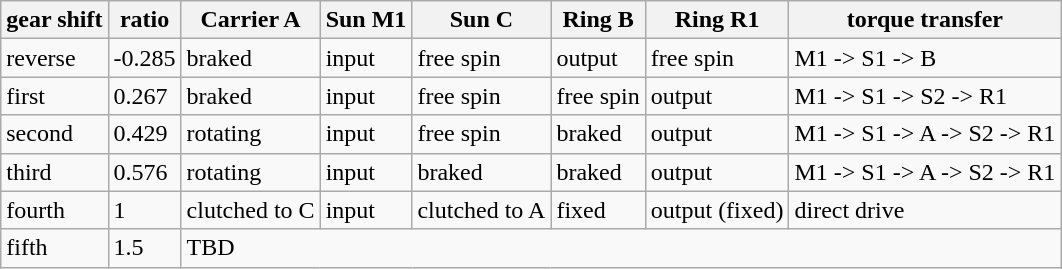<table class="wikitable">
<tr>
<th>gear shift</th>
<th>ratio</th>
<th>Carrier A</th>
<th>Sun M1</th>
<th>Sun C</th>
<th>Ring B</th>
<th>Ring R1</th>
<th>torque transfer</th>
</tr>
<tr>
<td>reverse</td>
<td>-0.285</td>
<td>braked</td>
<td>input</td>
<td>free spin</td>
<td>output</td>
<td>free spin</td>
<td>M1 -> S1 -> B</td>
</tr>
<tr>
<td>first</td>
<td>0.267</td>
<td>braked</td>
<td>input</td>
<td>free spin</td>
<td>free spin</td>
<td>output</td>
<td>M1 -> S1 -> S2 -> R1</td>
</tr>
<tr>
<td>second</td>
<td>0.429</td>
<td>rotating</td>
<td>input</td>
<td>free spin</td>
<td>braked</td>
<td>output</td>
<td>M1 -> S1 -> A -> S2 -> R1</td>
</tr>
<tr>
<td>third</td>
<td>0.576</td>
<td>rotating</td>
<td>input</td>
<td>braked</td>
<td>braked</td>
<td>output</td>
<td>M1 -> S1 -> A -> S2 -> R1</td>
</tr>
<tr>
<td>fourth</td>
<td>1</td>
<td>clutched to C</td>
<td>input</td>
<td>clutched to A</td>
<td>fixed</td>
<td>output (fixed)</td>
<td>direct drive</td>
</tr>
<tr>
<td>fifth</td>
<td>1.5</td>
<td colspan=6>TBD</td>
</tr>
</table>
